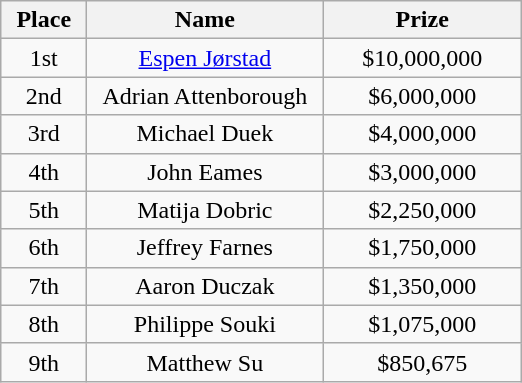<table class="wikitable">
<tr>
<th width="50">Place</th>
<th width="150">Name</th>
<th width="125">Prize</th>
</tr>
<tr>
<td align = "center">1st</td>
<td align = "center"><a href='#'>Espen Jørstad</a></td>
<td align = "center">$10,000,000</td>
</tr>
<tr>
<td align = "center">2nd</td>
<td align = "center">Adrian Attenborough</td>
<td align = "center">$6,000,000</td>
</tr>
<tr>
<td align = "center">3rd</td>
<td align = "center">Michael Duek</td>
<td align = "center">$4,000,000</td>
</tr>
<tr>
<td align = "center">4th</td>
<td align = "center">John Eames</td>
<td align = "center">$3,000,000</td>
</tr>
<tr>
<td align = "center">5th</td>
<td align = "center">Matija Dobric</td>
<td align = "center">$2,250,000</td>
</tr>
<tr>
<td align = "center">6th</td>
<td align = "center">Jeffrey Farnes</td>
<td align = "center">$1,750,000</td>
</tr>
<tr>
<td align = "center">7th</td>
<td align = "center">Aaron Duczak</td>
<td align = "center">$1,350,000</td>
</tr>
<tr>
<td align = "center">8th</td>
<td align = "center">Philippe Souki</td>
<td align = "center">$1,075,000</td>
</tr>
<tr>
<td align = "center">9th</td>
<td align = "center">Matthew Su</td>
<td align = "center">$850,675</td>
</tr>
</table>
